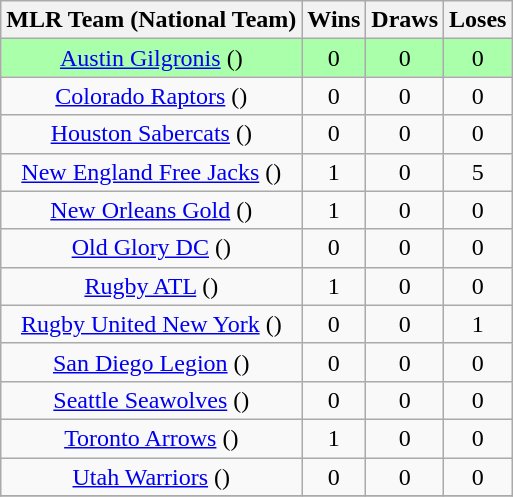<table class="wikitable sortable" style="text-align:center;">
<tr>
<th>MLR Team (National Team)</th>
<th>Wins</th>
<th>Draws</th>
<th>Loses</th>
</tr>
<tr bgcolor=#aaffaa>
<td><a href='#'>Austin Gilgronis</a> ()</td>
<td>0</td>
<td>0</td>
<td>0</td>
</tr>
<tr>
<td><a href='#'>Colorado Raptors</a> ()</td>
<td>0</td>
<td>0</td>
<td>0</td>
</tr>
<tr>
<td><a href='#'>Houston Sabercats</a> ()</td>
<td>0</td>
<td>0</td>
<td>0</td>
</tr>
<tr>
<td><a href='#'>New England Free Jacks</a> ()</td>
<td>1</td>
<td>0</td>
<td>5</td>
</tr>
<tr>
<td><a href='#'>New Orleans Gold</a> ()</td>
<td>1</td>
<td>0</td>
<td>0</td>
</tr>
<tr>
<td><a href='#'>Old Glory DC</a> ()</td>
<td>0</td>
<td>0</td>
<td>0</td>
</tr>
<tr>
<td><a href='#'>Rugby ATL</a> ()</td>
<td>1</td>
<td>0</td>
<td>0</td>
</tr>
<tr>
<td><a href='#'>Rugby United New York</a> ()</td>
<td>0</td>
<td>0</td>
<td>1</td>
</tr>
<tr>
<td><a href='#'>San Diego Legion</a> ()</td>
<td>0</td>
<td>0</td>
<td>0</td>
</tr>
<tr>
<td><a href='#'>Seattle Seawolves</a> ()</td>
<td>0</td>
<td>0</td>
<td>0</td>
</tr>
<tr>
<td><a href='#'>Toronto Arrows</a> ()</td>
<td>1</td>
<td>0</td>
<td>0</td>
</tr>
<tr>
<td><a href='#'>Utah Warriors</a> ()</td>
<td>0</td>
<td>0</td>
<td>0</td>
</tr>
<tr>
</tr>
</table>
